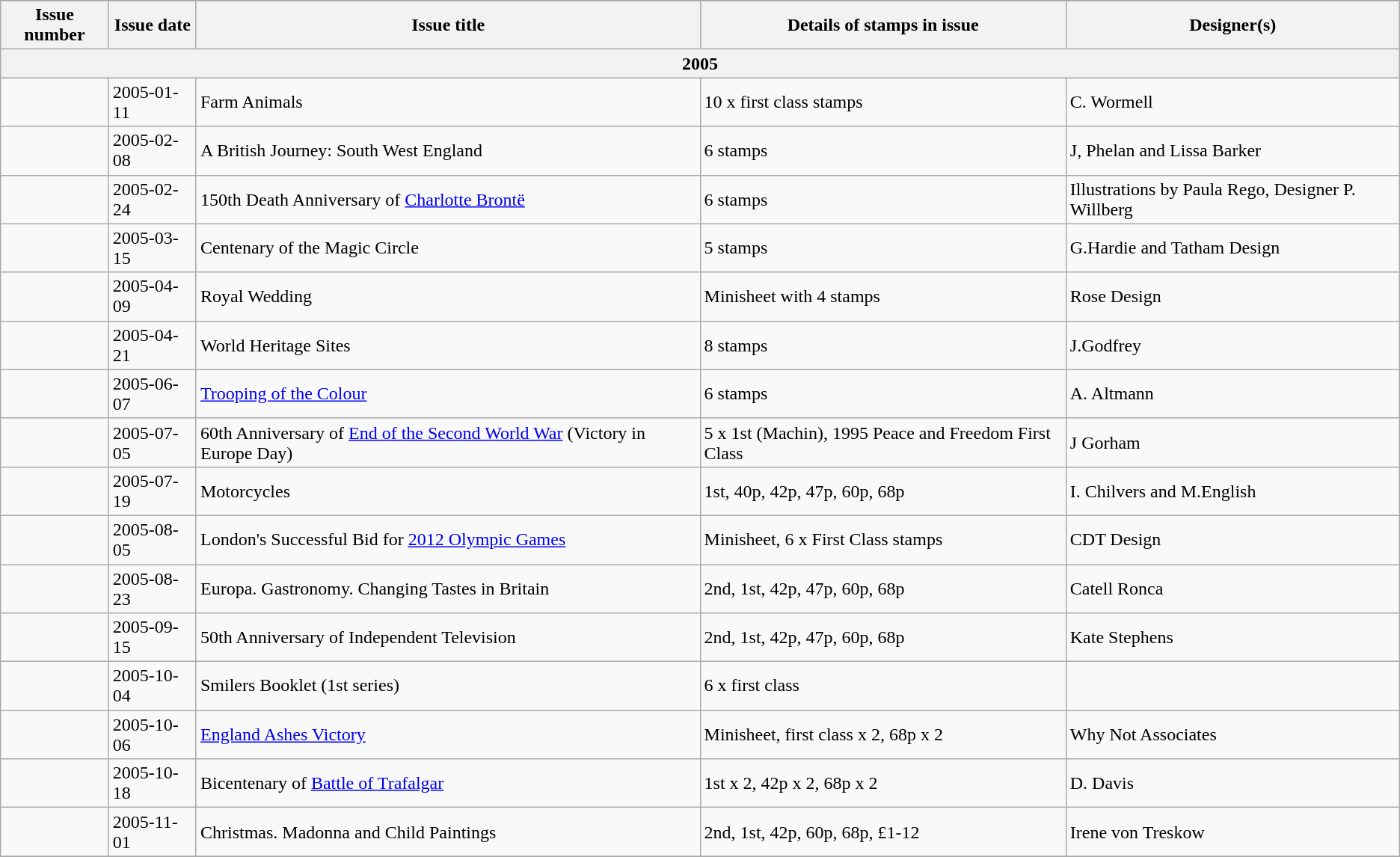<table class="wikitable">
<tr>
</tr>
<tr>
<th>Issue number</th>
<th>Issue date</th>
<th>Issue title</th>
<th>Details of stamps in issue</th>
<th>Designer(s)</th>
</tr>
<tr>
<th colspan=5>2005</th>
</tr>
<tr>
<td></td>
<td>2005-01-11</td>
<td>Farm Animals</td>
<td>10 x first class stamps</td>
<td>C. Wormell</td>
</tr>
<tr>
<td></td>
<td>2005-02-08</td>
<td>A British Journey: South West England</td>
<td>6 stamps</td>
<td>J, Phelan and Lissa Barker</td>
</tr>
<tr>
<td></td>
<td>2005-02-24</td>
<td>150th Death Anniversary of <a href='#'>Charlotte Brontë</a></td>
<td>6 stamps</td>
<td>Illustrations by Paula Rego, Designer P. Willberg</td>
</tr>
<tr>
<td></td>
<td>2005-03-15</td>
<td>Centenary of the Magic Circle</td>
<td>5 stamps</td>
<td>G.Hardie and Tatham Design</td>
</tr>
<tr>
<td></td>
<td>2005-04-09</td>
<td>Royal Wedding</td>
<td>Minisheet with 4 stamps</td>
<td>Rose Design</td>
</tr>
<tr>
<td></td>
<td>2005-04-21</td>
<td>World Heritage Sites</td>
<td>8 stamps</td>
<td>J.Godfrey</td>
</tr>
<tr>
<td></td>
<td>2005-06-07</td>
<td><a href='#'>Trooping of the Colour</a></td>
<td>6 stamps</td>
<td>A. Altmann</td>
</tr>
<tr>
<td></td>
<td>2005-07-05</td>
<td>60th Anniversary of <a href='#'>End of the Second World War</a> (Victory in Europe Day)</td>
<td>5 x 1st (Machin), 1995 Peace and Freedom First Class</td>
<td>J Gorham</td>
</tr>
<tr>
<td></td>
<td>2005-07-19</td>
<td>Motorcycles</td>
<td>1st, 40p, 42p, 47p, 60p, 68p</td>
<td>I. Chilvers and M.English</td>
</tr>
<tr>
<td></td>
<td>2005-08-05</td>
<td>London's Successful Bid for <a href='#'>2012 Olympic Games</a></td>
<td>Minisheet, 6 x First Class stamps</td>
<td>CDT Design</td>
</tr>
<tr>
<td></td>
<td>2005-08-23</td>
<td>Europa. Gastronomy. Changing Tastes in Britain</td>
<td>2nd, 1st, 42p, 47p, 60p, 68p</td>
<td>Catell Ronca</td>
</tr>
<tr>
<td></td>
<td>2005-09-15</td>
<td>50th Anniversary of Independent Television</td>
<td>2nd, 1st, 42p, 47p, 60p, 68p</td>
<td>Kate Stephens</td>
</tr>
<tr>
<td></td>
<td>2005-10-04</td>
<td>Smilers Booklet (1st series)</td>
<td>6 x first class</td>
<td></td>
</tr>
<tr>
<td></td>
<td>2005-10-06</td>
<td><a href='#'>England Ashes Victory</a></td>
<td>Minisheet, first class x 2, 68p x 2</td>
<td>Why Not Associates</td>
</tr>
<tr>
<td></td>
<td>2005-10-18</td>
<td>Bicentenary of <a href='#'>Battle of Trafalgar</a></td>
<td>1st x 2, 42p x 2, 68p x 2</td>
<td>D. Davis</td>
</tr>
<tr>
<td></td>
<td>2005-11-01</td>
<td>Christmas. Madonna and Child Paintings</td>
<td>2nd, 1st, 42p, 60p, 68p, £1-12</td>
<td>Irene von Treskow</td>
</tr>
<tr>
</tr>
</table>
